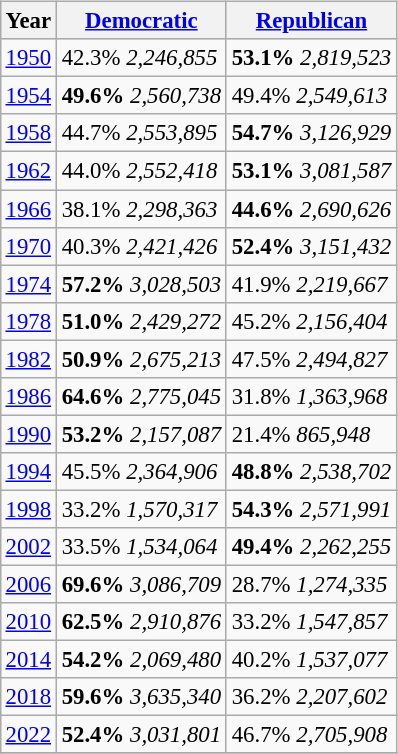<table class="wikitable" style="float:right; margin:1em; font-size:95%;">
<tr style="background:lightgrey;">
<th>Year</th>
<th><a href='#'>Democratic</a></th>
<th><a href='#'>Republican</a></th>
</tr>
<tr>
<td><a href='#'>1950</a></td>
<td>42.3% <em>2,246,855</em></td>
<td><strong>53.1%</strong> <em>2,819,523</em></td>
</tr>
<tr>
<td><a href='#'>1954</a></td>
<td><strong>49.6%</strong> <em>2,560,738</em></td>
<td>49.4% <em>2,549,613</em></td>
</tr>
<tr>
<td><a href='#'>1958</a></td>
<td>44.7% <em>2,553,895</em></td>
<td><strong>54.7%</strong> <em>3,126,929</em></td>
</tr>
<tr>
<td><a href='#'>1962</a></td>
<td>44.0% <em>2,552,418</em></td>
<td><strong>53.1%</strong> <em>3,081,587</em></td>
</tr>
<tr>
<td><a href='#'>1966</a></td>
<td>38.1% <em>2,298,363</em></td>
<td><strong>44.6%</strong> <em>2,690,626</em></td>
</tr>
<tr>
<td><a href='#'>1970</a></td>
<td>40.3% <em>2,421,426</em></td>
<td><strong>52.4%</strong> <em>3,151,432</em></td>
</tr>
<tr>
<td><a href='#'>1974</a></td>
<td><strong>57.2%</strong> <em>3,028,503 </em></td>
<td>41.9% <em>2,219,667</em></td>
</tr>
<tr>
<td><a href='#'>1978</a></td>
<td><strong>51.0%</strong> <em>2,429,272</em></td>
<td>45.2% <em>2,156,404</em></td>
</tr>
<tr>
<td><a href='#'>1982</a></td>
<td><strong>50.9%</strong> <em>2,675,213 </em></td>
<td>47.5% <em>2,494,827</em></td>
</tr>
<tr>
<td><a href='#'>1986</a></td>
<td><strong>64.6%</strong> <em>2,775,045</em></td>
<td>31.8% <em>1,363,968</em></td>
</tr>
<tr>
<td><a href='#'>1990</a></td>
<td><strong>53.2%</strong> <em>2,157,087</em></td>
<td>21.4% <em>865,948</em></td>
</tr>
<tr>
<td><a href='#'>1994</a></td>
<td>45.5% <em>2,364,906</em></td>
<td><strong>48.8%</strong> <em>2,538,702</em></td>
</tr>
<tr>
<td><a href='#'>1998</a></td>
<td>33.2% <em>1,570,317</em></td>
<td><strong>54.3%</strong> <em>2,571,991</em></td>
</tr>
<tr>
<td><a href='#'>2002</a></td>
<td>33.5% <em>1,534,064</em></td>
<td><strong>49.4%</strong> <em>2,262,255</em></td>
</tr>
<tr>
<td><a href='#'>2006</a></td>
<td><strong>69.6%</strong> <em>3,086,709</em></td>
<td>28.7% <em>1,274,335</em></td>
</tr>
<tr>
<td><a href='#'>2010</a></td>
<td><strong>62.5%</strong> <em>2,910,876</em></td>
<td>33.2% <em>1,547,857</em></td>
</tr>
<tr>
<td><a href='#'>2014</a></td>
<td><strong>54.2%</strong> <em>2,069,480</em></td>
<td>40.2% <em>1,537,077</em></td>
</tr>
<tr>
<td><a href='#'>2018</a></td>
<td><strong>59.6%</strong> <em>3,635,340</em></td>
<td>36.2% <em>2,207,602</em></td>
</tr>
<tr>
<td><a href='#'>2022</a></td>
<td><strong>52.4%</strong> <em>3,031,801</em></td>
<td>46.7% <em>2,705,908</em></td>
</tr>
<tr>
</tr>
</table>
